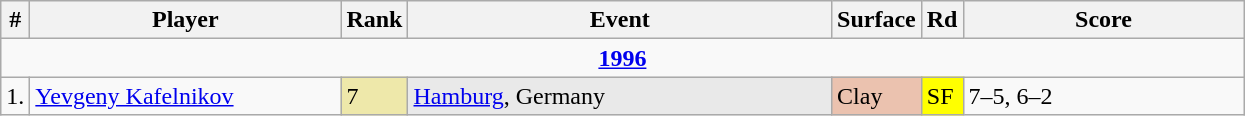<table class="wikitable sortable">
<tr>
<th>#</th>
<th width=200>Player</th>
<th>Rank</th>
<th width=275>Event</th>
<th>Surface</th>
<th>Rd</th>
<th width=180>Score</th>
</tr>
<tr>
<td colspan=7 style=text-align:center><strong><a href='#'>1996</a></strong></td>
</tr>
<tr>
<td>1.</td>
<td> <a href='#'>Yevgeny Kafelnikov</a></td>
<td bgcolor= EEE8AA>7</td>
<td bgcolor= e9e9e9><a href='#'>Hamburg</a>, Germany</td>
<td style="background:#ebc2af;">Clay</td>
<td bgcolor=yellow>SF</td>
<td>7–5, 6–2</td>
</tr>
</table>
